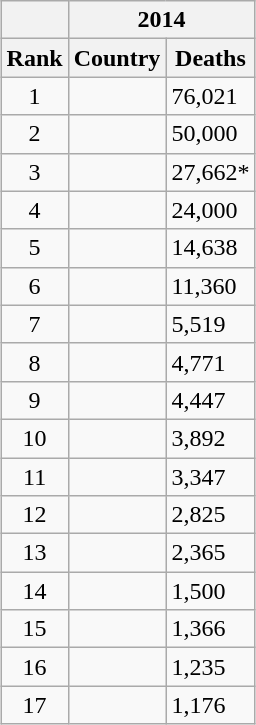<table class="wikitable sortable" style="margin:auto">
<tr>
<th></th>
<th colspan="2" style="text-align: center;">2014</th>
</tr>
<tr>
<th align=center>Rank</th>
<th align=center>Country</th>
<th align=center>Deaths</th>
</tr>
<tr>
<td align=center>1</td>
<td></td>
<td>76,021</td>
</tr>
<tr>
<td align=center>2</td>
<td></td>
<td>50,000</td>
</tr>
<tr>
<td align=center>3</td>
<td></td>
<td>27,662* </td>
</tr>
<tr>
<td align=center>4</td>
<td></td>
<td>24,000</td>
</tr>
<tr>
<td align=center>5</td>
<td></td>
<td>14,638</td>
</tr>
<tr>
<td align=center>6</td>
<td></td>
<td>11,360</td>
</tr>
<tr>
<td align=center>7</td>
<td></td>
<td>5,519</td>
</tr>
<tr>
<td align=center>8</td>
<td></td>
<td>4,771</td>
</tr>
<tr>
<td align=center>9</td>
<td></td>
<td>4,447</td>
</tr>
<tr>
<td align=center>10</td>
<td></td>
<td>3,892</td>
</tr>
<tr>
<td align=center>11</td>
<td></td>
<td>3,347</td>
</tr>
<tr>
<td align=center>12</td>
<td></td>
<td>2,825</td>
</tr>
<tr>
<td align=center>13</td>
<td></td>
<td>2,365</td>
</tr>
<tr>
<td align=center>14</td>
<td></td>
<td>1,500</td>
</tr>
<tr>
<td align=center>15</td>
<td></td>
<td>1,366</td>
</tr>
<tr>
<td align=center>16</td>
<td></td>
<td>1,235</td>
</tr>
<tr>
<td align=center>17</td>
<td></td>
<td>1,176</td>
</tr>
</table>
